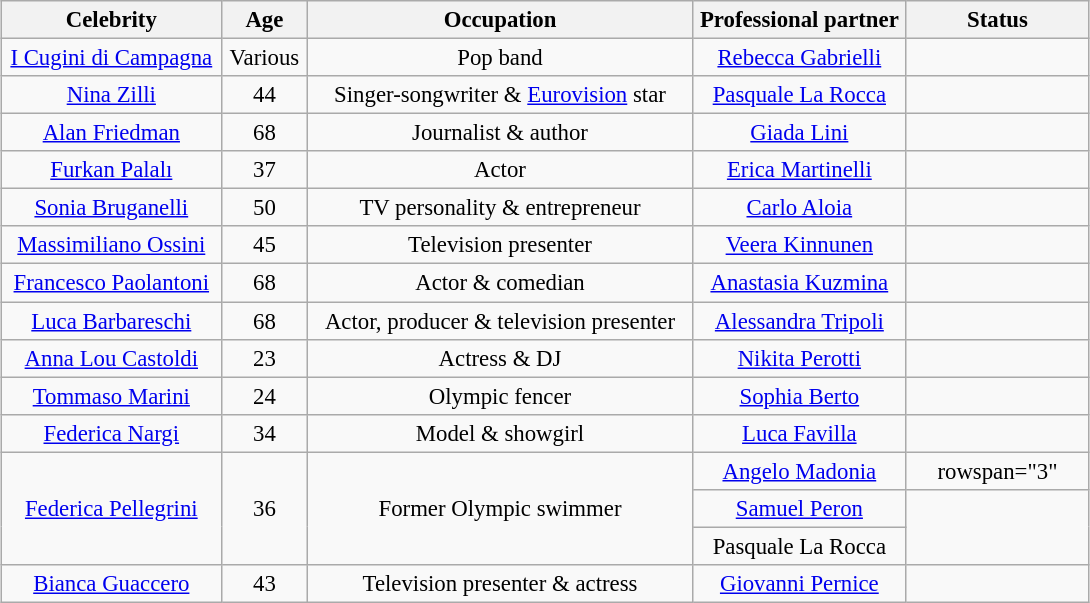<table class="wikitable" style="margin:auto; text-align:center; font-size:95%;">
<tr>
<th width="140">Celebrity</th>
<th width="50">Age</th>
<th width="250">Occupation</th>
<th width="135">Professional partner</th>
<th width="115">Status</th>
</tr>
<tr>
<td><a href='#'>I Cugini di Campagna</a></td>
<td>Various</td>
<td>Pop band</td>
<td><a href='#'>Rebecca Gabrielli</a></td>
<td></td>
</tr>
<tr>
<td><a href='#'>Nina Zilli</a></td>
<td>44</td>
<td>Singer-songwriter & <a href='#'>Eurovision</a> star</td>
<td><a href='#'>Pasquale La Rocca</a></td>
<td></td>
</tr>
<tr>
<td><a href='#'>Alan Friedman</a></td>
<td>68</td>
<td>Journalist & author</td>
<td><a href='#'>Giada Lini</a></td>
<td></td>
</tr>
<tr>
<td><a href='#'>Furkan Palalı</a></td>
<td>37</td>
<td>Actor</td>
<td><a href='#'>Erica Martinelli</a></td>
<td></td>
</tr>
<tr>
<td><a href='#'>Sonia Bruganelli</a></td>
<td>50</td>
<td>TV personality & entrepreneur</td>
<td><a href='#'>Carlo Aloia</a></td>
<td></td>
</tr>
<tr>
<td><a href='#'>Massimiliano Ossini</a></td>
<td>45</td>
<td>Television presenter</td>
<td><a href='#'>Veera Kinnunen</a></td>
<td></td>
</tr>
<tr>
<td><a href='#'>Francesco Paolantoni</a></td>
<td>68</td>
<td>Actor & comedian</td>
<td><a href='#'>Anastasia Kuzmina</a></td>
<td></td>
</tr>
<tr>
<td><a href='#'>Luca Barbareschi</a></td>
<td>68</td>
<td>Actor, producer & television presenter</td>
<td><a href='#'>Alessandra Tripoli</a></td>
<td></td>
</tr>
<tr>
<td><a href='#'>Anna Lou Castoldi</a></td>
<td>23</td>
<td>Actress & DJ</td>
<td><a href='#'>Nikita Perotti</a></td>
<td></td>
</tr>
<tr>
<td><a href='#'>Tommaso Marini</a></td>
<td>24</td>
<td>Olympic fencer</td>
<td><a href='#'>Sophia Berto</a></td>
<td></td>
</tr>
<tr>
<td><a href='#'>Federica Nargi</a></td>
<td>34</td>
<td>Model & showgirl</td>
<td><a href='#'>Luca Favilla</a></td>
<td></td>
</tr>
<tr>
<td rowspan="3"><a href='#'>Federica Pellegrini</a></td>
<td rowspan="3">36</td>
<td rowspan="3">Former Olympic swimmer</td>
<td><a href='#'>Angelo Madonia</a></td>
<td>rowspan="3" </td>
</tr>
<tr>
<td><a href='#'>Samuel Peron</a></td>
</tr>
<tr>
<td>Pasquale La Rocca</td>
</tr>
<tr>
<td><a href='#'>Bianca Guaccero</a></td>
<td>43</td>
<td>Television presenter & actress</td>
<td><a href='#'>Giovanni Pernice</a></td>
<td></td>
</tr>
</table>
